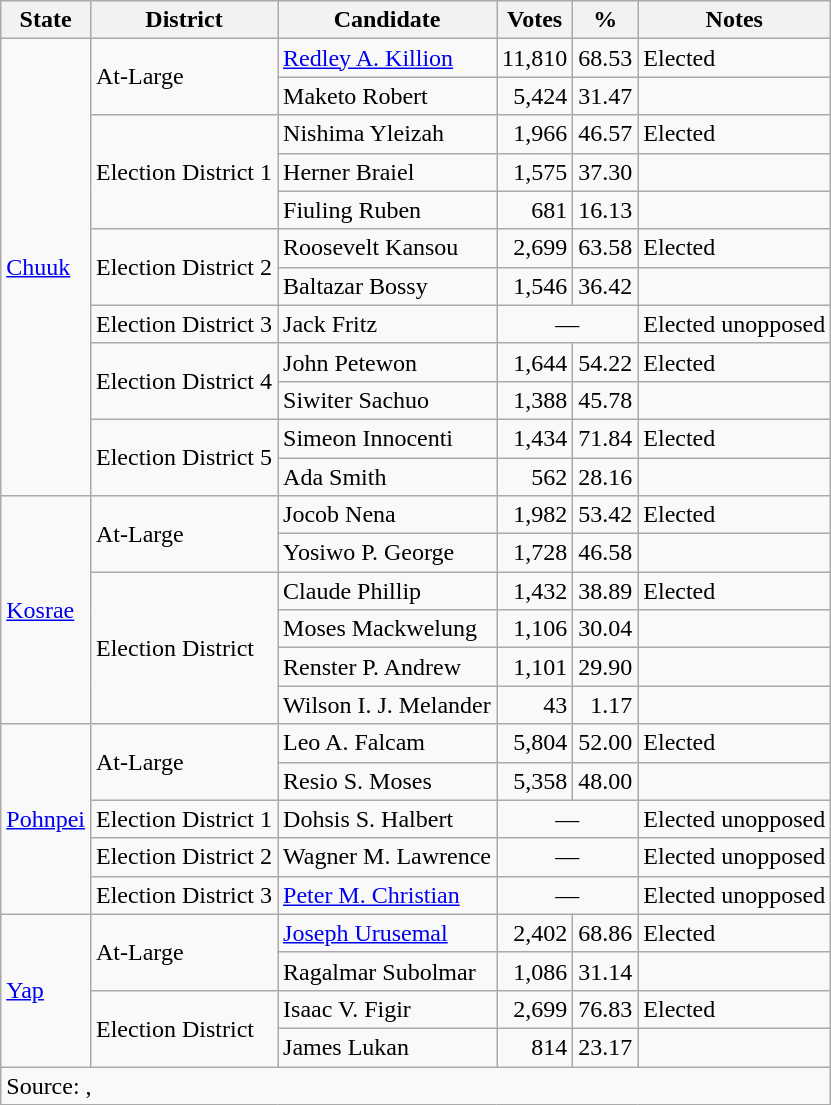<table class="wikitable">
<tr>
<th>State</th>
<th>District</th>
<th>Candidate</th>
<th>Votes</th>
<th>%</th>
<th>Notes</th>
</tr>
<tr>
<td rowspan=12><a href='#'>Chuuk</a></td>
<td rowspan=2>At-Large</td>
<td><a href='#'>Redley A. Killion</a></td>
<td align=right>11,810</td>
<td align=right>68.53</td>
<td>Elected</td>
</tr>
<tr>
<td>Maketo Robert</td>
<td align=right>5,424</td>
<td align=right>31.47</td>
<td></td>
</tr>
<tr>
<td rowspan=3>Election District 1</td>
<td>Nishima Yleizah</td>
<td align=right>1,966</td>
<td align=right>46.57</td>
<td>Elected</td>
</tr>
<tr>
<td>Herner Braiel</td>
<td align=right>1,575</td>
<td align=right>37.30</td>
<td></td>
</tr>
<tr>
<td>Fiuling Ruben</td>
<td align=right>681</td>
<td align=right>16.13</td>
<td></td>
</tr>
<tr>
<td rowspan=2>Election District 2</td>
<td>Roosevelt Kansou</td>
<td align=right>2,699</td>
<td align=right>63.58</td>
<td>Elected</td>
</tr>
<tr>
<td>Baltazar Bossy</td>
<td align=right>1,546</td>
<td align=right>36.42</td>
<td></td>
</tr>
<tr>
<td>Election District 3</td>
<td>Jack Fritz</td>
<td align=center colspan=2>—</td>
<td>Elected unopposed</td>
</tr>
<tr>
<td rowspan=2>Election District 4</td>
<td>John Petewon</td>
<td align=right>1,644</td>
<td align=right>54.22</td>
<td>Elected</td>
</tr>
<tr>
<td>Siwiter Sachuo</td>
<td align=right>1,388</td>
<td align=right>45.78</td>
<td></td>
</tr>
<tr>
<td rowspan=2>Election District 5</td>
<td>Simeon Innocenti</td>
<td align=right>1,434</td>
<td align=right>71.84</td>
<td>Elected</td>
</tr>
<tr>
<td>Ada Smith</td>
<td align=right>562</td>
<td align=right>28.16</td>
<td></td>
</tr>
<tr>
<td rowspan=6><a href='#'>Kosrae</a></td>
<td rowspan=2>At-Large</td>
<td>Jocob Nena</td>
<td align=right>1,982</td>
<td align=right>53.42</td>
<td>Elected</td>
</tr>
<tr>
<td>Yosiwo P. George</td>
<td align=right>1,728</td>
<td align=right>46.58</td>
<td></td>
</tr>
<tr>
<td rowspan=4>Election District</td>
<td>Claude Phillip</td>
<td align=right>1,432</td>
<td align=right>38.89</td>
<td>Elected</td>
</tr>
<tr>
<td>Moses Mackwelung</td>
<td align=right>1,106</td>
<td align=right>30.04</td>
<td></td>
</tr>
<tr>
<td>Renster P. Andrew</td>
<td align=right>1,101</td>
<td align=right>29.90</td>
<td></td>
</tr>
<tr>
<td>Wilson I. J. Melander</td>
<td align=right>43</td>
<td align=right>1.17</td>
<td></td>
</tr>
<tr>
<td rowspan=5><a href='#'>Pohnpei</a></td>
<td rowspan=2>At-Large</td>
<td>Leo A. Falcam</td>
<td align=right>5,804</td>
<td align=right>52.00</td>
<td>Elected</td>
</tr>
<tr>
<td>Resio S. Moses</td>
<td align=right>5,358</td>
<td align=right>48.00</td>
<td></td>
</tr>
<tr>
<td>Election District 1</td>
<td>Dohsis S. Halbert</td>
<td align=center colspan=2>—</td>
<td>Elected unopposed</td>
</tr>
<tr>
<td>Election District 2</td>
<td>Wagner M. Lawrence</td>
<td align=center colspan=2>—</td>
<td>Elected unopposed</td>
</tr>
<tr>
<td>Election District 3</td>
<td><a href='#'>Peter M. Christian</a></td>
<td align=center colspan=2>—</td>
<td>Elected unopposed</td>
</tr>
<tr>
<td rowspan=4><a href='#'>Yap</a></td>
<td rowspan=2>At-Large</td>
<td><a href='#'>Joseph Urusemal</a></td>
<td align=right>2,402</td>
<td align=right>68.86</td>
<td>Elected</td>
</tr>
<tr>
<td>Ragalmar Subolmar</td>
<td align=right>1,086</td>
<td align=right>31.14</td>
<td></td>
</tr>
<tr>
<td rowspan=2>Election District</td>
<td>Isaac V. Figir</td>
<td align=right>2,699</td>
<td align=right>76.83</td>
<td>Elected</td>
</tr>
<tr>
<td>James Lukan</td>
<td align=right>814</td>
<td align=right>23.17</td>
<td></td>
</tr>
<tr>
<td colspan=6>Source: , </td>
</tr>
</table>
